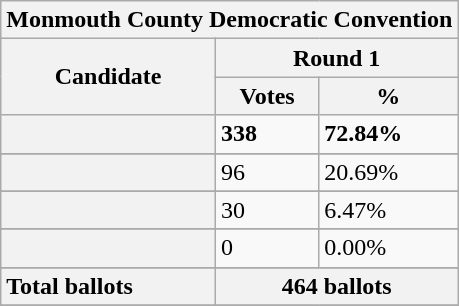<table class="wikitable sortable">
<tr>
<th colspan=" 19 ">Monmouth County Democratic Convention</th>
</tr>
<tr style="background:#eee; text-align:center;">
<th rowspan=2 style="text-align:center;">Candidate</th>
<th colspan=2 style="text-align:center;">Round 1</th>
</tr>
<tr>
<th>Votes</th>
<th>%</th>
</tr>
<tr>
<th scope="row" style="text-align:left;"></th>
<td><strong>338</strong></td>
<td><strong>72.84%</strong></td>
</tr>
<tr>
</tr>
<tr>
</tr>
<tr>
<th scope="row" style="text-align:left;"></th>
<td>96</td>
<td>20.69%</td>
</tr>
<tr>
</tr>
<tr>
</tr>
<tr>
<th scope="row" style="text-align:left;"></th>
<td>30</td>
<td>6.47%</td>
</tr>
<tr>
</tr>
<tr>
</tr>
<tr>
<th scope="row" style="text-align:left;"></th>
<td>0</td>
<td>0.00%</td>
</tr>
<tr>
</tr>
<tr>
<th scope="row" style="text-align:left;">Total ballots</th>
<th colspan="2">464 ballots</th>
</tr>
<tr>
</tr>
</table>
